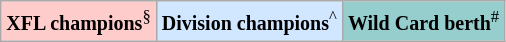<table class="wikitable">
<tr>
<td bgcolor="#ffcccc"><small><strong>XFL champions</strong><sup>§</sup></small></td>
<td bgcolor="#d0e7ff"><small><strong>Division champions</strong><sup>^</sup></small></td>
<td bgcolor="#96cdcd"><small><strong>Wild Card berth</strong><sup>#</sup></small></td>
</tr>
</table>
